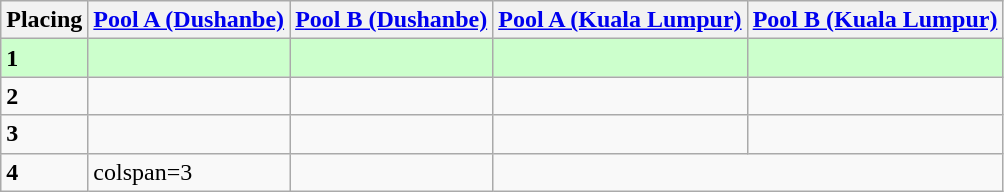<table class=wikitable style="border:1px solid #AAAAAA;">
<tr>
<th>Placing</th>
<th><a href='#'>Pool A (Dushanbe)</a></th>
<th><a href='#'>Pool B (Dushanbe)</a></th>
<th><a href='#'>Pool A (Kuala Lumpur)</a></th>
<th><a href='#'>Pool B (Kuala Lumpur)</a></th>
</tr>
<tr style="background: #ccffcc;">
<td><strong>1</strong></td>
<td></td>
<td></td>
<td></td>
<td></td>
</tr>
<tr>
<td><strong>2</strong></td>
<td></td>
<td></td>
<td></td>
<td></td>
</tr>
<tr>
<td><strong>3</strong></td>
<td></td>
<td></td>
<td></td>
<td></td>
</tr>
<tr>
<td><strong>4</strong></td>
<td>colspan=3 </td>
<td></td>
</tr>
</table>
